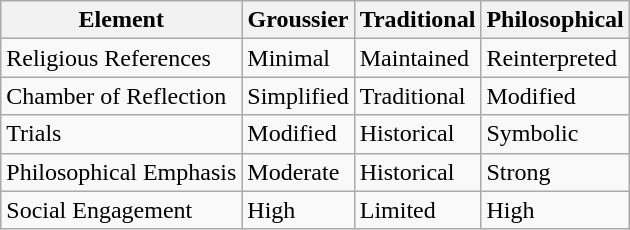<table class="wikitable">
<tr>
<th>Element</th>
<th>Groussier</th>
<th>Traditional</th>
<th>Philosophical</th>
</tr>
<tr>
<td>Religious References</td>
<td>Minimal</td>
<td>Maintained</td>
<td>Reinterpreted</td>
</tr>
<tr>
<td>Chamber of Reflection</td>
<td>Simplified</td>
<td>Traditional</td>
<td>Modified</td>
</tr>
<tr>
<td>Trials</td>
<td>Modified</td>
<td>Historical</td>
<td>Symbolic</td>
</tr>
<tr>
<td>Philosophical Emphasis</td>
<td>Moderate</td>
<td>Historical</td>
<td>Strong</td>
</tr>
<tr>
<td>Social Engagement</td>
<td>High</td>
<td>Limited</td>
<td>High</td>
</tr>
</table>
